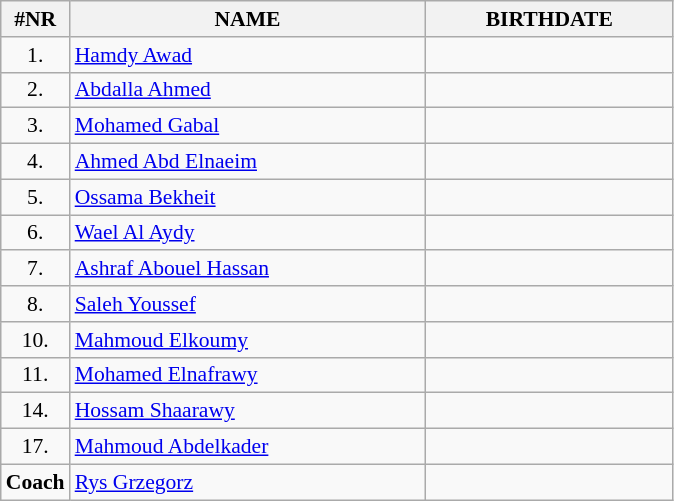<table class="wikitable" style="border-collapse: collapse; font-size: 90%;">
<tr>
<th>#NR</th>
<th align="left" style="width: 16em">NAME</th>
<th align="center" style="width: 11em">BIRTHDATE</th>
</tr>
<tr>
<td align="center">1.</td>
<td><a href='#'>Hamdy Awad</a></td>
<td align="center"></td>
</tr>
<tr>
<td align="center">2.</td>
<td><a href='#'>Abdalla Ahmed</a></td>
<td align="center"></td>
</tr>
<tr>
<td align="center">3.</td>
<td><a href='#'>Mohamed Gabal</a></td>
<td align="center"></td>
</tr>
<tr>
<td align="center">4.</td>
<td><a href='#'>Ahmed Abd Elnaeim</a></td>
<td align="center"></td>
</tr>
<tr>
<td align="center">5.</td>
<td><a href='#'>Ossama Bekheit</a></td>
<td align="center"></td>
</tr>
<tr>
<td align="center">6.</td>
<td><a href='#'>Wael Al Aydy</a></td>
<td align="center"></td>
</tr>
<tr>
<td align="center">7.</td>
<td><a href='#'>Ashraf Abouel Hassan</a></td>
<td align="center"></td>
</tr>
<tr>
<td align="center">8.</td>
<td><a href='#'>Saleh Youssef</a></td>
<td align="center"></td>
</tr>
<tr>
<td align="center">10.</td>
<td><a href='#'>Mahmoud Elkoumy</a></td>
<td align="center"></td>
</tr>
<tr>
<td align="center">11.</td>
<td><a href='#'>Mohamed Elnafrawy</a></td>
<td align="center"></td>
</tr>
<tr>
<td align="center">14.</td>
<td><a href='#'>Hossam Shaarawy</a></td>
<td align="center"></td>
</tr>
<tr>
<td align="center">17.</td>
<td><a href='#'>Mahmoud Abdelkader</a></td>
<td align="center"></td>
</tr>
<tr>
<td align="center"><strong>Coach</strong></td>
<td><a href='#'>Rys Grzegorz</a></td>
<td align="center"></td>
</tr>
</table>
